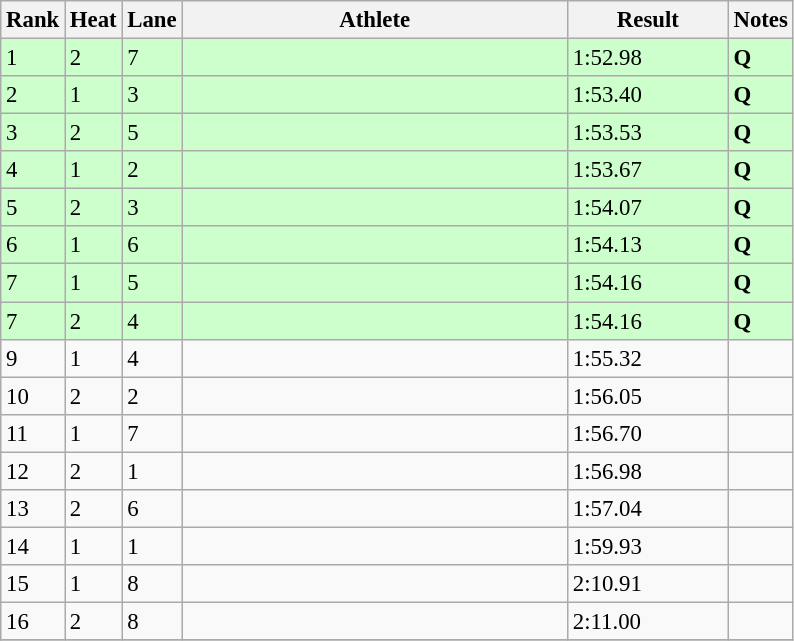<table class="wikitable" style="font-size:95%" style="width:35em;" style="text-align:center">
<tr>
<th>Rank</th>
<th>Heat</th>
<th>Lane</th>
<th width=250>Athlete</th>
<th width=100>Result</th>
<th>Notes</th>
</tr>
<tr bgcolor=ccffcc>
<td>1</td>
<td>2</td>
<td>7</td>
<td align=left></td>
<td>1:52.98</td>
<td><strong>Q</strong></td>
</tr>
<tr bgcolor=ccffcc>
<td>2</td>
<td>1</td>
<td>3</td>
<td align=left></td>
<td>1:53.40</td>
<td><strong>Q</strong></td>
</tr>
<tr bgcolor=ccffcc>
<td>3</td>
<td>2</td>
<td>5</td>
<td align=left></td>
<td>1:53.53</td>
<td><strong>Q</strong></td>
</tr>
<tr bgcolor=ccffcc>
<td>4</td>
<td>1</td>
<td>2</td>
<td align=left></td>
<td>1:53.67</td>
<td><strong>Q</strong></td>
</tr>
<tr bgcolor=ccffcc>
<td>5</td>
<td>2</td>
<td>3</td>
<td align=left></td>
<td>1:54.07</td>
<td><strong>Q</strong></td>
</tr>
<tr bgcolor=ccffcc>
<td>6</td>
<td>1</td>
<td>6</td>
<td align=left></td>
<td>1:54.13</td>
<td><strong>Q</strong></td>
</tr>
<tr bgcolor=ccffcc>
<td>7</td>
<td>1</td>
<td>5</td>
<td align=left></td>
<td>1:54.16</td>
<td><strong>Q</strong></td>
</tr>
<tr bgcolor=ccffcc>
<td>7</td>
<td>2</td>
<td>4</td>
<td align=left></td>
<td>1:54.16</td>
<td><strong>Q</strong></td>
</tr>
<tr>
<td>9</td>
<td>1</td>
<td>4</td>
<td align=left></td>
<td>1:55.32</td>
<td></td>
</tr>
<tr>
<td>10</td>
<td>2</td>
<td>2</td>
<td align=left></td>
<td>1:56.05</td>
<td></td>
</tr>
<tr>
<td>11</td>
<td>1</td>
<td>7</td>
<td align=left></td>
<td>1:56.70</td>
<td></td>
</tr>
<tr>
<td>12</td>
<td>2</td>
<td>1</td>
<td align=left></td>
<td>1:56.98</td>
<td></td>
</tr>
<tr>
<td>13</td>
<td>2</td>
<td>6</td>
<td align=left></td>
<td>1:57.04</td>
<td></td>
</tr>
<tr>
<td>14</td>
<td>1</td>
<td>1</td>
<td align=left></td>
<td>1:59.93</td>
<td></td>
</tr>
<tr>
<td>15</td>
<td>1</td>
<td>8</td>
<td align=left></td>
<td>2:10.91</td>
<td></td>
</tr>
<tr>
<td>16</td>
<td>2</td>
<td>8</td>
<td align=left></td>
<td>2:11.00</td>
<td></td>
</tr>
<tr>
</tr>
</table>
